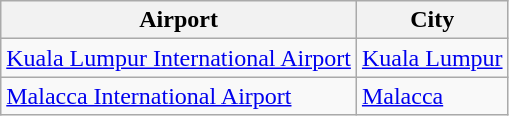<table class="wikitable">
<tr>
<th>Airport</th>
<th>City</th>
</tr>
<tr>
<td><a href='#'>Kuala Lumpur International Airport</a></td>
<td><a href='#'>Kuala Lumpur</a></td>
</tr>
<tr>
<td><a href='#'>Malacca International Airport</a></td>
<td><a href='#'>Malacca</a></td>
</tr>
</table>
